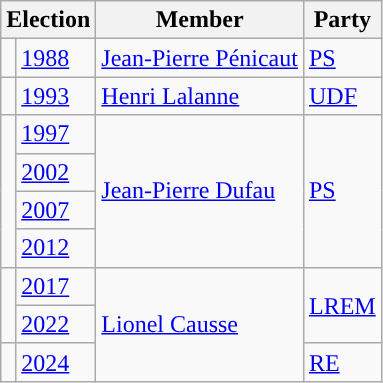<table class="wikitable">
<tr>
<th colspan=2>Election</th>
<th>Member</th>
<th>Party</th>
</tr>
<tr>
<td style="background-color: "></td>
<td><a href='#'>1988</a></td>
<td><a href='#'>Jean-Pierre Pénicaut</a></td>
<td><a href='#'>PS</a></td>
</tr>
<tr>
<td style="background-color: "></td>
<td><a href='#'>1993</a></td>
<td><a href='#'>Henri Lalanne</a></td>
<td><a href='#'>UDF</a></td>
</tr>
<tr>
<td rowspan=4 style="background-color: "></td>
<td><a href='#'>1997</a></td>
<td rowspan=4><a href='#'>Jean-Pierre Dufau</a></td>
<td rowspan=4><a href='#'>PS</a></td>
</tr>
<tr>
<td><a href='#'>2002</a></td>
</tr>
<tr>
<td><a href='#'>2007</a></td>
</tr>
<tr>
<td><a href='#'>2012</a></td>
</tr>
<tr>
<td rowspan="2" style="background-color: "></td>
<td><a href='#'>2017</a></td>
<td rowspan="3"><a href='#'>Lionel Causse</a></td>
<td rowspan="2"><a href='#'>LREM</a></td>
</tr>
<tr>
<td><a href='#'>2022</a></td>
</tr>
<tr>
<td style="background-color: "></td>
<td><a href='#'>2024</a></td>
<td><a href='#'>RE</a></td>
</tr>
</table>
